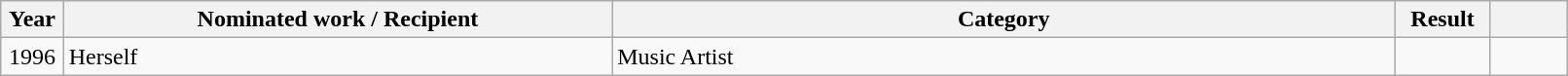<table class="wikitable plainrowheaders" style="width:85%;">
<tr>
<th scope="col" style="width:4%;">Year</th>
<th scope="col" style="width:35%;">Nominated work / Recipient</th>
<th scope="col" style="width:50%;">Category</th>
<th scope="col" style="width:6%;">Result</th>
<th scope="col" style="width:6%;"></th>
</tr>
<tr>
<td align="center">1996</td>
<td>Herself</td>
<td>Music Artist</td>
<td></td>
<td></td>
</tr>
</table>
